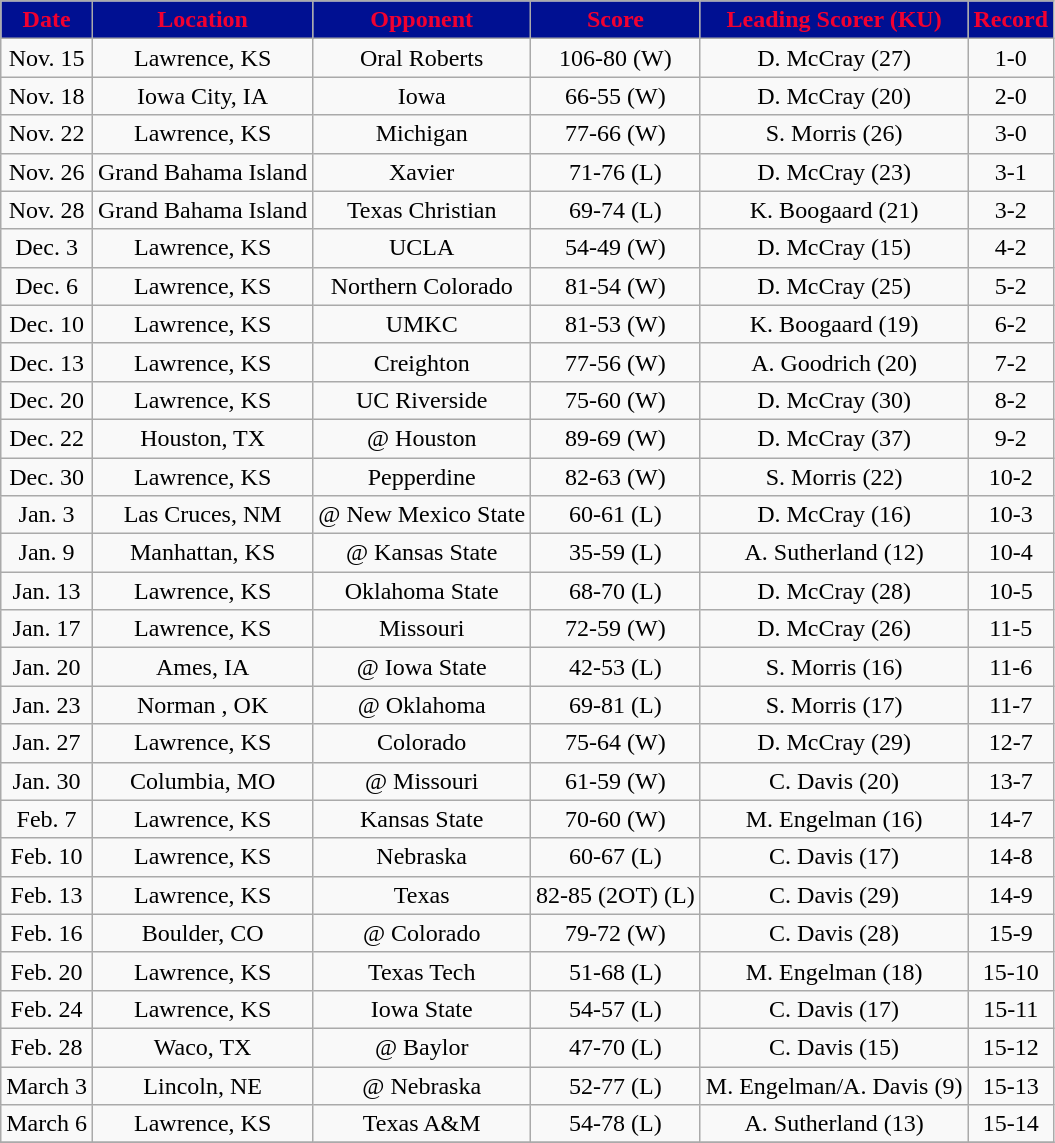<table class="wikitable" style="text-align:center">
<tr>
<th style="background:#001092;color:#F20030;">Date</th>
<th style="background:#001092;color:#F20030;">Location</th>
<th style="background:#001092;color:#F20030;">Opponent</th>
<th style="background:#001092;color:#F20030;">Score</th>
<th style="background:#001092;color:#F20030;">Leading Scorer (KU)</th>
<th style="background:#001092;color:#F20030;">Record</th>
</tr>
<tr>
<td>Nov. 15</td>
<td>Lawrence, KS</td>
<td>Oral Roberts</td>
<td>106-80 (W)</td>
<td>D. McCray (27)</td>
<td>1-0</td>
</tr>
<tr>
<td>Nov. 18</td>
<td>Iowa City, IA</td>
<td>Iowa</td>
<td>66-55 (W)</td>
<td>D. McCray (20)</td>
<td>2-0</td>
</tr>
<tr>
<td>Nov. 22</td>
<td>Lawrence, KS</td>
<td>Michigan</td>
<td>77-66 (W)</td>
<td>S. Morris (26)</td>
<td>3-0</td>
</tr>
<tr>
<td>Nov. 26</td>
<td>Grand Bahama Island</td>
<td>Xavier</td>
<td>71-76  (L)</td>
<td>D. McCray (23)</td>
<td>3-1</td>
</tr>
<tr>
<td>Nov. 28</td>
<td>Grand Bahama Island</td>
<td>Texas Christian</td>
<td>69-74 (L)</td>
<td>K. Boogaard (21)</td>
<td>3-2</td>
</tr>
<tr>
<td>Dec. 3</td>
<td>Lawrence, KS</td>
<td>UCLA</td>
<td>54-49  (W)</td>
<td>D. McCray (15)</td>
<td>4-2</td>
</tr>
<tr>
<td>Dec. 6</td>
<td>Lawrence, KS</td>
<td>Northern Colorado</td>
<td>81-54  (W)</td>
<td>D. McCray (25)</td>
<td>5-2</td>
</tr>
<tr>
<td>Dec. 10</td>
<td>Lawrence, KS</td>
<td>UMKC</td>
<td>81-53  (W)</td>
<td>K. Boogaard (19)</td>
<td>6-2</td>
</tr>
<tr>
<td>Dec. 13</td>
<td>Lawrence, KS</td>
<td>Creighton</td>
<td>77-56 (W)</td>
<td>A. Goodrich (20)</td>
<td>7-2</td>
</tr>
<tr>
<td>Dec. 20</td>
<td>Lawrence, KS</td>
<td>UC Riverside</td>
<td>75-60  (W)</td>
<td>D. McCray (30)</td>
<td>8-2</td>
</tr>
<tr>
<td>Dec. 22</td>
<td>Houston, TX</td>
<td>@  Houston</td>
<td>89-69  (W)</td>
<td>D. McCray (37)</td>
<td>9-2</td>
</tr>
<tr>
<td>Dec. 30</td>
<td>Lawrence, KS</td>
<td>Pepperdine</td>
<td>82-63  (W)</td>
<td>S. Morris (22)</td>
<td>10-2</td>
</tr>
<tr>
<td>Jan. 3</td>
<td>Las Cruces, NM</td>
<td>@ New Mexico State</td>
<td>60-61 (L)</td>
<td>D. McCray (16)</td>
<td>10-3</td>
</tr>
<tr>
<td>Jan. 9</td>
<td>Manhattan, KS</td>
<td>@ Kansas State</td>
<td>35-59 (L)</td>
<td>A. Sutherland (12)</td>
<td>10-4</td>
</tr>
<tr>
<td>Jan. 13</td>
<td>Lawrence, KS</td>
<td>Oklahoma State</td>
<td>68-70  (L)</td>
<td>D. McCray (28)</td>
<td>10-5</td>
</tr>
<tr>
<td>Jan. 17</td>
<td>Lawrence, KS</td>
<td>Missouri</td>
<td>72-59  (W)</td>
<td>D. McCray (26)</td>
<td>11-5</td>
</tr>
<tr>
<td>Jan. 20</td>
<td>Ames, IA</td>
<td>@ Iowa State</td>
<td>42-53 (L)</td>
<td>S. Morris (16)</td>
<td>11-6</td>
</tr>
<tr>
<td>Jan. 23</td>
<td>Norman , OK</td>
<td>@ Oklahoma</td>
<td>69-81  (L)</td>
<td>S. Morris (17)</td>
<td>11-7</td>
</tr>
<tr>
<td>Jan. 27</td>
<td>Lawrence, KS</td>
<td>Colorado</td>
<td>75-64  (W)</td>
<td>D. McCray (29)</td>
<td>12-7</td>
</tr>
<tr>
<td>Jan. 30</td>
<td>Columbia, MO</td>
<td>@ Missouri</td>
<td>61-59 (W)</td>
<td>C. Davis (20)</td>
<td>13-7</td>
</tr>
<tr>
<td>Feb. 7</td>
<td>Lawrence, KS</td>
<td>Kansas State</td>
<td>70-60  (W)</td>
<td>M. Engelman (16)</td>
<td>14-7</td>
</tr>
<tr>
<td>Feb. 10</td>
<td>Lawrence, KS</td>
<td>Nebraska</td>
<td>60-67  (L)</td>
<td>C. Davis (17)</td>
<td>14-8</td>
</tr>
<tr>
<td>Feb. 13</td>
<td>Lawrence, KS</td>
<td>Texas</td>
<td>82-85 (2OT) (L)</td>
<td>C. Davis (29)</td>
<td>14-9</td>
</tr>
<tr>
<td>Feb. 16</td>
<td>Boulder, CO</td>
<td>@ Colorado</td>
<td>79-72 (W)</td>
<td>C. Davis (28)</td>
<td>15-9</td>
</tr>
<tr>
<td>Feb. 20</td>
<td>Lawrence, KS</td>
<td>Texas Tech</td>
<td>51-68 (L)</td>
<td>M. Engelman (18)</td>
<td>15-10</td>
</tr>
<tr>
<td>Feb. 24</td>
<td>Lawrence, KS</td>
<td>Iowa State</td>
<td>54-57 (L)</td>
<td>C. Davis (17)</td>
<td>15-11</td>
</tr>
<tr>
<td>Feb. 28</td>
<td>Waco, TX</td>
<td>@ Baylor</td>
<td>47-70  (L)</td>
<td>C. Davis (15)</td>
<td>15-12</td>
</tr>
<tr>
<td>March 3</td>
<td>Lincoln, NE</td>
<td>@ Nebraska</td>
<td>52-77  (L)</td>
<td>M. Engelman/A. Davis (9)</td>
<td>15-13</td>
</tr>
<tr>
<td>March 6</td>
<td>Lawrence, KS</td>
<td>Texas A&M</td>
<td>54-78  (L)</td>
<td>A. Sutherland (13)</td>
<td>15-14</td>
</tr>
<tr>
</tr>
</table>
